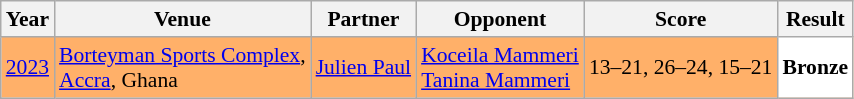<table class="sortable wikitable" style="font-size: 90%;">
<tr>
<th>Year</th>
<th>Venue</th>
<th>Partner</th>
<th>Opponent</th>
<th>Score</th>
<th>Result</th>
</tr>
<tr style="background:#FFB069">
<td align="center"><a href='#'>2023</a></td>
<td align="left"><a href='#'>Borteyman Sports Complex</a>,<br><a href='#'>Accra</a>, Ghana</td>
<td align="left"> <a href='#'>Julien Paul</a></td>
<td align="left"> <a href='#'>Koceila Mammeri</a><br> <a href='#'>Tanina Mammeri</a></td>
<td align="left">13–21, 26–24, 15–21</td>
<td style="text-align:left; background:white"> <strong>Bronze</strong></td>
</tr>
</table>
